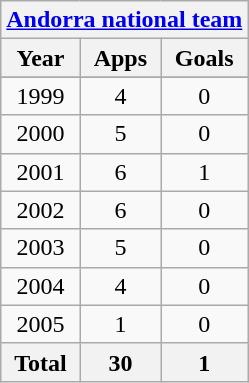<table class="wikitable" style="text-align:center">
<tr>
<th colspan=3><a href='#'>Andorra national team</a></th>
</tr>
<tr>
<th>Year</th>
<th>Apps</th>
<th>Goals</th>
</tr>
<tr>
</tr>
<tr>
<td>1999</td>
<td>4</td>
<td>0</td>
</tr>
<tr>
<td>2000</td>
<td>5</td>
<td>0</td>
</tr>
<tr>
<td>2001</td>
<td>6</td>
<td>1</td>
</tr>
<tr>
<td>2002</td>
<td>6</td>
<td>0</td>
</tr>
<tr>
<td>2003</td>
<td>5</td>
<td>0</td>
</tr>
<tr>
<td>2004</td>
<td>4</td>
<td>0</td>
</tr>
<tr>
<td>2005</td>
<td>1</td>
<td>0</td>
</tr>
<tr>
<th>Total</th>
<th>30</th>
<th>1</th>
</tr>
</table>
